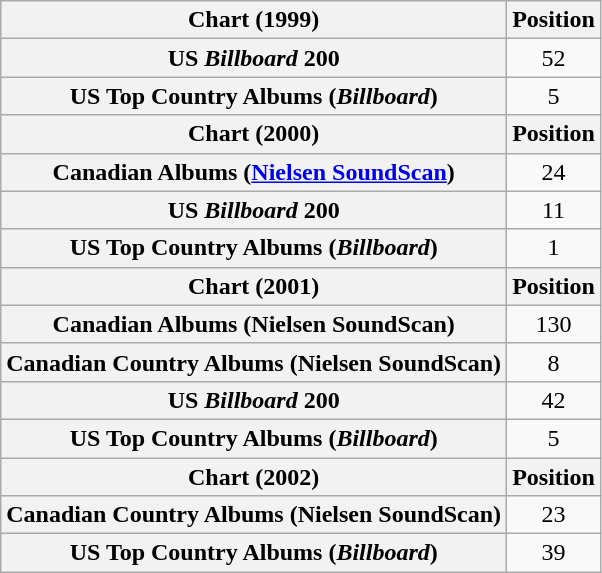<table class="wikitable plainrowheaders" style="text-align:center">
<tr>
<th scope="col">Chart (1999)</th>
<th scope="col">Position</th>
</tr>
<tr>
<th scope="row">US <em>Billboard</em> 200</th>
<td>52</td>
</tr>
<tr>
<th scope="row">US Top Country Albums (<em>Billboard</em>)</th>
<td>5</td>
</tr>
<tr>
<th scope="col">Chart (2000)</th>
<th scope="col">Position</th>
</tr>
<tr>
<th scope="row">Canadian Albums (<a href='#'>Nielsen SoundScan</a>)</th>
<td>24</td>
</tr>
<tr>
<th scope="row">US <em>Billboard</em> 200</th>
<td>11</td>
</tr>
<tr>
<th scope="row">US Top Country Albums (<em>Billboard</em>)</th>
<td>1</td>
</tr>
<tr>
<th scope="col">Chart (2001)</th>
<th scope="col">Position</th>
</tr>
<tr>
<th scope="row">Canadian Albums (Nielsen SoundScan)</th>
<td>130</td>
</tr>
<tr>
<th scope="row">Canadian Country Albums (Nielsen SoundScan)</th>
<td>8</td>
</tr>
<tr>
<th scope="row">US <em>Billboard</em> 200</th>
<td>42</td>
</tr>
<tr>
<th scope="row">US Top Country Albums (<em>Billboard</em>)</th>
<td>5</td>
</tr>
<tr>
<th scope="col">Chart (2002)</th>
<th scope="col">Position</th>
</tr>
<tr>
<th scope="row">Canadian Country Albums (Nielsen SoundScan)</th>
<td>23</td>
</tr>
<tr>
<th scope="row">US Top Country Albums (<em>Billboard</em>)</th>
<td>39</td>
</tr>
</table>
